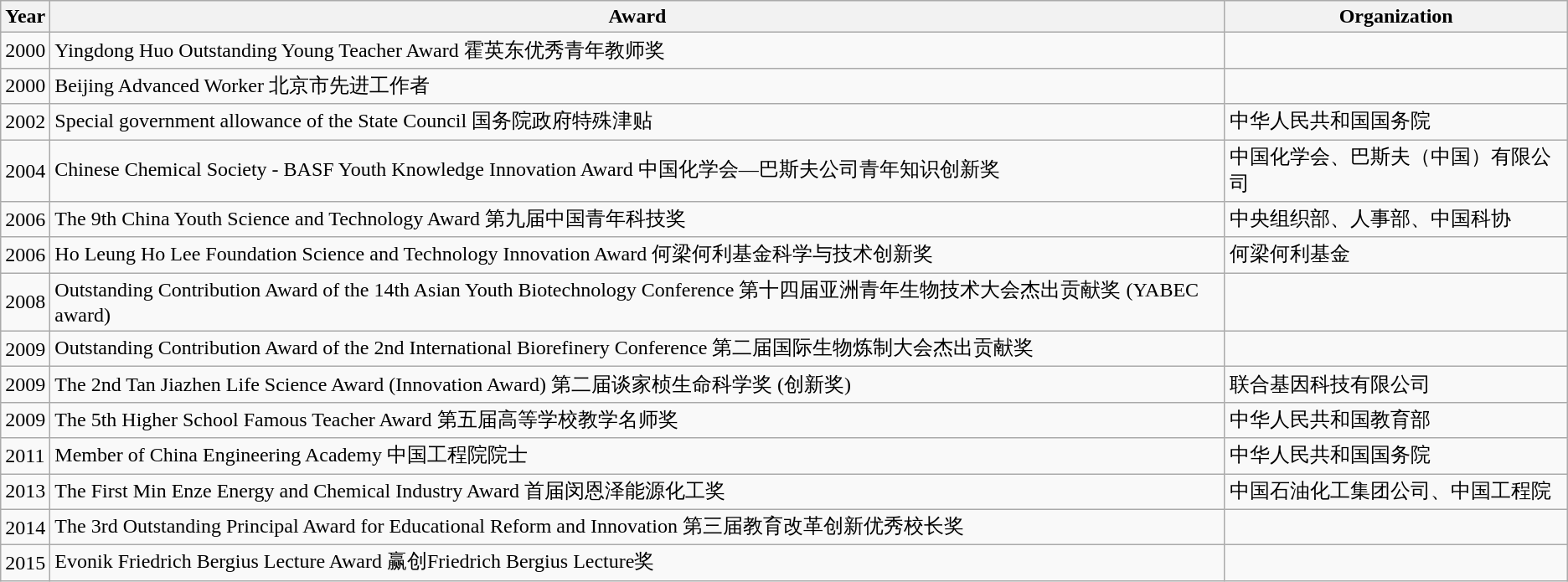<table class="wikitable">
<tr>
<th>Year</th>
<th>Award</th>
<th>Organization</th>
</tr>
<tr>
<td>2000</td>
<td>Yingdong Huo Outstanding Young Teacher Award 霍英东优秀青年教师奖</td>
<td></td>
</tr>
<tr>
<td>2000</td>
<td>Beijing Advanced Worker 北京市先进工作者</td>
<td></td>
</tr>
<tr>
<td>2002</td>
<td>Special government allowance of the State Council 国务院政府特殊津贴</td>
<td>中华人民共和国国务院</td>
</tr>
<tr>
<td>2004</td>
<td>Chinese Chemical Society - BASF Youth Knowledge Innovation Award 中国化学会—巴斯夫公司青年知识创新奖</td>
<td>中国化学会、巴斯夫（中国）有限公司</td>
</tr>
<tr>
<td>2006</td>
<td>The 9th China Youth Science and Technology Award 第九届中国青年科技奖</td>
<td>中央组织部、人事部、中国科协</td>
</tr>
<tr>
<td>2006</td>
<td>Ho Leung Ho Lee Foundation Science and Technology Innovation Award 何梁何利基金科学与技术创新奖</td>
<td>何梁何利基金</td>
</tr>
<tr>
<td>2008</td>
<td>Outstanding Contribution Award of the 14th Asian Youth Biotechnology Conference 第十四届亚洲青年生物技术大会杰出贡献奖 (YABEC award)</td>
<td></td>
</tr>
<tr>
<td>2009</td>
<td>Outstanding Contribution Award of the 2nd International Biorefinery Conference 第二届国际生物炼制大会杰出贡献奖</td>
<td></td>
</tr>
<tr>
<td>2009</td>
<td>The 2nd Tan Jiazhen Life Science Award (Innovation Award) 第二届谈家桢生命科学奖 (创新奖)</td>
<td>联合基因科技有限公司</td>
</tr>
<tr>
<td>2009</td>
<td>The 5th Higher School Famous Teacher Award 第五届高等学校教学名师奖</td>
<td>中华人民共和国教育部</td>
</tr>
<tr>
<td>2011</td>
<td>Member of China Engineering Academy 中国工程院院士</td>
<td>中华人民共和国国务院</td>
</tr>
<tr>
<td>2013</td>
<td>The First Min Enze Energy and Chemical Industry Award 首届闵恩泽能源化工奖</td>
<td>中国石油化工集团公司、中国工程院</td>
</tr>
<tr>
<td>2014</td>
<td>The 3rd Outstanding Principal Award for Educational Reform and Innovation 第三届教育改革创新优秀校长奖</td>
<td></td>
</tr>
<tr>
<td>2015</td>
<td>Evonik Friedrich Bergius Lecture Award 赢创Friedrich Bergius Lecture奖</td>
<td></td>
</tr>
</table>
